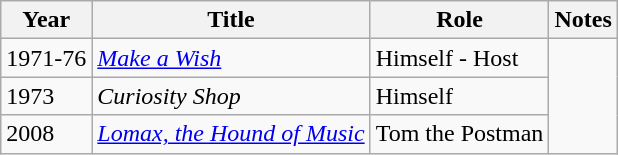<table class="wikitable sortable">
<tr>
<th>Year</th>
<th>Title</th>
<th>Role</th>
<th>Notes</th>
</tr>
<tr>
<td>1971-76</td>
<td><em><a href='#'>Make a Wish</a></em></td>
<td>Himself - Host</td>
</tr>
<tr>
<td>1973</td>
<td><em>Curiosity Shop</em></td>
<td>Himself</td>
</tr>
<tr>
<td>2008</td>
<td><em><a href='#'>Lomax, the Hound of Music</a></td>
<td>Tom the Postman</td>
</tr>
</table>
